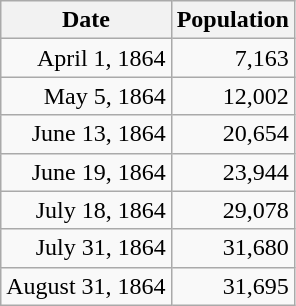<table class="wikitable" style="text-align: right;">
<tr>
<th>Date</th>
<th>Population</th>
</tr>
<tr>
<td>April 1, 1864</td>
<td>7,163</td>
</tr>
<tr>
<td>May 5, 1864</td>
<td>12,002</td>
</tr>
<tr>
<td>June 13, 1864</td>
<td>20,654</td>
</tr>
<tr>
<td>June 19, 1864</td>
<td>23,944</td>
</tr>
<tr>
<td>July 18, 1864</td>
<td>29,078</td>
</tr>
<tr>
<td>July 31, 1864</td>
<td>31,680</td>
</tr>
<tr>
<td>August 31, 1864</td>
<td>31,695</td>
</tr>
</table>
